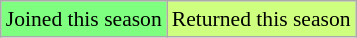<table class="wikitable">
<tr>
<td style="background-color:#7FFF7F;font-size: 90%;">Joined this season</td>
<td style="background-color:#CFFF7F;font-size: 90%;">Returned this season</td>
</tr>
</table>
